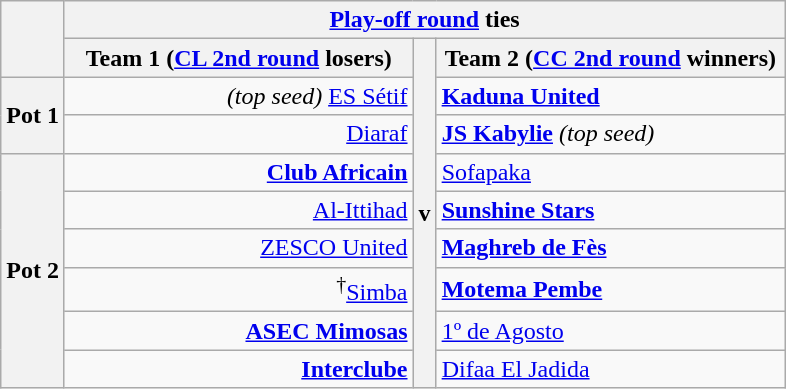<table class="wikitable">
<tr>
<th rowspan=2></th>
<th colspan=3><a href='#'>Play-off round</a> ties</th>
</tr>
<tr>
<th width=225>Team 1 (<a href='#'>CL 2nd round</a> losers)</th>
<th rowspan=9>v</th>
<th width=225>Team 2 (<a href='#'>CC 2nd round</a> winners)</th>
</tr>
<tr>
<th rowspan=2>Pot 1</th>
<td align=right><em>(top seed)</em> <a href='#'>ES Sétif</a> </td>
<td align=left> <strong><a href='#'>Kaduna United</a></strong></td>
</tr>
<tr>
<td align=right><a href='#'>Diaraf</a> </td>
<td align=left> <strong><a href='#'>JS Kabylie</a></strong> <em>(top seed)</em></td>
</tr>
<tr>
<th rowspan=6>Pot 2</th>
<td align=right><strong><a href='#'>Club Africain</a></strong> </td>
<td align=left> <a href='#'>Sofapaka</a></td>
</tr>
<tr>
<td align=right><a href='#'>Al-Ittihad</a> </td>
<td align=left> <strong><a href='#'>Sunshine Stars</a></strong></td>
</tr>
<tr>
<td align=right><a href='#'>ZESCO United</a> </td>
<td align=left> <strong><a href='#'>Maghreb de Fès</a></strong></td>
</tr>
<tr>
<td align=right><sup>†</sup><a href='#'>Simba</a> </td>
<td align=left> <strong><a href='#'>Motema Pembe</a></strong></td>
</tr>
<tr>
<td align=right><strong><a href='#'>ASEC Mimosas</a></strong> </td>
<td align=left> <a href='#'>1º de Agosto</a></td>
</tr>
<tr>
<td align=right><strong><a href='#'>Interclube</a></strong> </td>
<td align=left> <a href='#'>Difaa El Jadida</a></td>
</tr>
</table>
